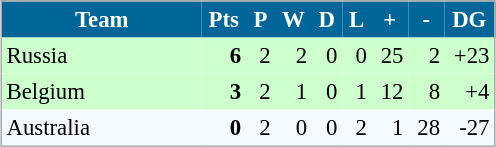<table align=center cellpadding="3" cellspacing="0" style="background: #f9f9f9; border: 1px #aaa solid; border-collapse: collapse; font-size: 95%;" width=330>
<tr bgcolor=#006699 style="color:white;">
<th width=34%>Team</th>
<th width=5%>Pts</th>
<th width=5%>P</th>
<th width=5%>W</th>
<th width=5%>D</th>
<th width=5%>L</th>
<th width=5%>+</th>
<th width=5%>-</th>
<th width=5%>DG</th>
</tr>
<tr align=right bgcolor=#ccffcc>
<td align=left> Russia</td>
<td><strong>6</strong></td>
<td>2</td>
<td>2</td>
<td>0</td>
<td>0</td>
<td>25</td>
<td>2</td>
<td>+23</td>
</tr>
<tr align=right bgcolor=#ccffcc>
<td align=left> Belgium</td>
<td><strong>3</strong></td>
<td>2</td>
<td>1</td>
<td>0</td>
<td>1</td>
<td>12</td>
<td>8</td>
<td>+4</td>
</tr>
<tr align=right bgcolor=#f5faff>
<td align=left> Australia</td>
<td><strong>0</strong></td>
<td>2</td>
<td>0</td>
<td>0</td>
<td>2</td>
<td>1</td>
<td>28</td>
<td>-27</td>
</tr>
</table>
